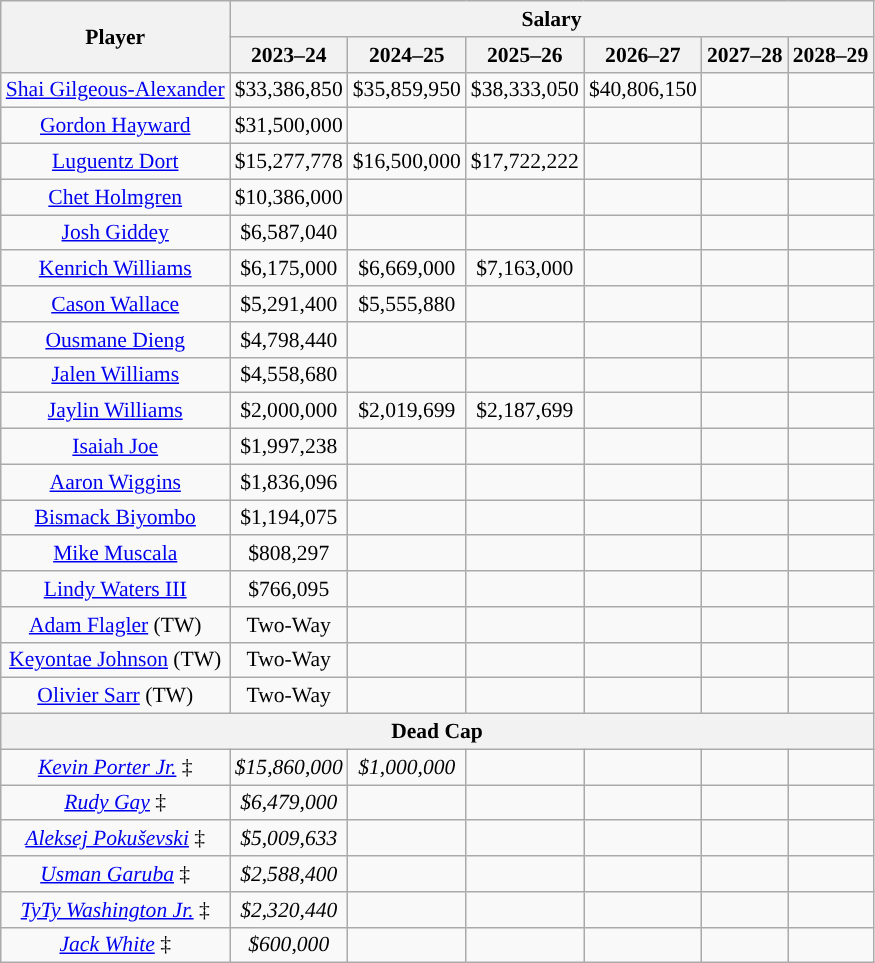<table class="wikitable" style="font-size:90%; text-align:center;">
<tr>
<th rowspan="2">Player</th>
<th colspan="6">Salary</th>
</tr>
<tr>
<th>2023–24</th>
<th>2024–25</th>
<th>2025–26</th>
<th>2026–27</th>
<th>2027–28</th>
<th>2028–29</th>
</tr>
<tr>
<td><a href='#'>Shai Gilgeous-Alexander</a></td>
<td>$33,386,850</td>
<td>$35,859,950</td>
<td>$38,333,050</td>
<td>$40,806,150</td>
<td><div></div></td>
<td></td>
</tr>
<tr>
<td><a href='#'>Gordon Hayward</a></td>
<td>$31,500,000</td>
<td><div></div></td>
<td></td>
<td></td>
<td></td>
<td></td>
</tr>
<tr>
<td><a href='#'>Luguentz Dort</a></td>
<td>$15,277,778</td>
<td>$16,500,000</td>
<td>$17,722,222</td>
<td></td>
<td><div></div></td>
<td></td>
</tr>
<tr>
<td><a href='#'>Chet Holmgren</a></td>
<td>$10,386,000</td>
<td></td>
<td></td>
<td><div></div></td>
<td></td>
<td></td>
</tr>
<tr>
<td><a href='#'>Josh Giddey</a></td>
<td>$6,587,040</td>
<td></td>
<td><div></div></td>
<td></td>
<td></td>
<td></td>
</tr>
<tr>
<td><a href='#'>Kenrich Williams</a></td>
<td>$6,175,000</td>
<td>$6,669,000</td>
<td>$7,163,000</td>
<td></td>
<td><div></div></td>
<td></td>
</tr>
<tr>
<td><a href='#'>Cason Wallace</a></td>
<td>$5,291,400</td>
<td>$5,555,880</td>
<td></td>
<td></td>
<td><div></div></td>
<td></td>
</tr>
<tr>
<td><a href='#'>Ousmane Dieng</a></td>
<td>$4,798,440</td>
<td></td>
<td></td>
<td><div></div></td>
<td></td>
<td></td>
</tr>
<tr>
<td><a href='#'>Jalen Williams</a></td>
<td>$4,558,680</td>
<td></td>
<td></td>
<td><div></div></td>
<td></td>
<td></td>
</tr>
<tr>
<td><a href='#'>Jaylin Williams</a></td>
<td>$2,000,000</td>
<td>$2,019,699</td>
<td>$2,187,699</td>
<td><div></div></td>
<td></td>
<td></td>
</tr>
<tr>
<td><a href='#'>Isaiah Joe</a></td>
<td>$1,997,238</td>
<td></td>
<td><div></div></td>
<td></td>
<td></td>
<td></td>
</tr>
<tr>
<td><a href='#'>Aaron Wiggins</a></td>
<td>$1,836,096</td>
<td></td>
<td><div></div></td>
<td></td>
<td></td>
<td></td>
</tr>
<tr>
<td><a href='#'>Bismack Biyombo</a></td>
<td>$1,194,075</td>
<td><div></div></td>
<td></td>
<td></td>
<td></td>
<td></td>
</tr>
<tr>
<td><a href='#'>Mike Muscala</a></td>
<td>$808,297</td>
<td><div></div></td>
<td></td>
<td></td>
<td></td>
<td></td>
</tr>
<tr>
<td><a href='#'>Lindy Waters III</a></td>
<td>$766,095</td>
<td></td>
<td><div></div></td>
<td></td>
<td></td>
<td></td>
</tr>
<tr>
<td><a href='#'>Adam Flagler</a> (TW)</td>
<td>Two-Way</td>
<td><div></div></td>
<td></td>
<td></td>
<td></td>
<td></td>
</tr>
<tr>
<td><a href='#'>Keyontae Johnson</a> (TW)</td>
<td>Two-Way</td>
<td><div></div></td>
<td></td>
<td></td>
<td></td>
<td></td>
</tr>
<tr>
<td><a href='#'>Olivier Sarr</a> (TW)</td>
<td>Two-Way</td>
<td><div></div></td>
<td></td>
<td></td>
<td></td>
<td></td>
</tr>
<tr>
<th scope="row" colspan="7" style="text-align:center;”">Dead Cap</th>
</tr>
<tr>
<td><em><a href='#'>Kevin Porter Jr.</a></em> ‡</td>
<td><em>$15,860,000</em></td>
<td><em>$1,000,000</em></td>
<td></td>
<td></td>
<td></td>
<td></td>
</tr>
<tr>
<td><em><a href='#'>Rudy Gay</a></em> ‡</td>
<td><em>$6,479,000</em></td>
<td></td>
<td></td>
<td></td>
<td></td>
<td></td>
</tr>
<tr>
<td><em><a href='#'>Aleksej Pokuševski</a></em> ‡</td>
<td><em>$5,009,633</em></td>
<td></td>
<td></td>
<td></td>
<td></td>
<td></td>
</tr>
<tr>
<td><em><a href='#'>Usman Garuba</a></em> ‡</td>
<td><em>$2,588,400</em></td>
<td></td>
<td></td>
<td></td>
<td></td>
<td></td>
</tr>
<tr>
<td><em><a href='#'>TyTy Washington Jr.</a></em> ‡</td>
<td><em>$2,320,440</em></td>
<td></td>
<td></td>
<td></td>
<td></td>
<td></td>
</tr>
<tr>
<td><em><a href='#'>Jack White</a></em> ‡</td>
<td><em>$600,000</em></td>
<td></td>
<td></td>
<td></td>
<td></td>
<td></td>
</tr>
</table>
